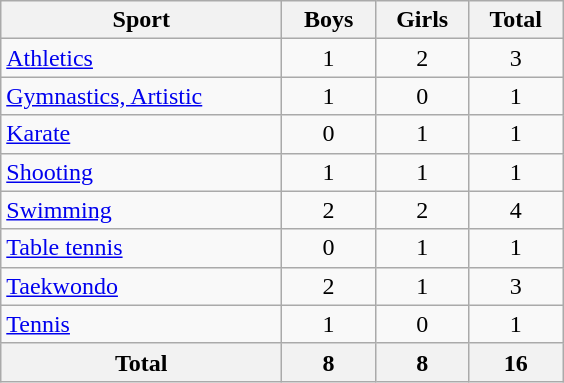<table class="wikitable sortable" style="text-align:center;">
<tr>
<th width=180>Sport</th>
<th width=55>Boys</th>
<th width=55>Girls</th>
<th width=55>Total</th>
</tr>
<tr>
<td align=left><a href='#'>Athletics</a></td>
<td>1</td>
<td>2</td>
<td>3</td>
</tr>
<tr>
<td align=left><a href='#'>Gymnastics, Artistic</a></td>
<td>1</td>
<td>0</td>
<td>1</td>
</tr>
<tr>
<td align=left><a href='#'>Karate</a></td>
<td>0</td>
<td>1</td>
<td>1</td>
</tr>
<tr>
<td align=left><a href='#'>Shooting</a></td>
<td>1</td>
<td>1</td>
<td>1</td>
</tr>
<tr>
<td align=left><a href='#'>Swimming</a></td>
<td>2</td>
<td>2</td>
<td>4</td>
</tr>
<tr>
<td align=left><a href='#'>Table tennis</a></td>
<td>0</td>
<td>1</td>
<td>1</td>
</tr>
<tr>
<td align=left><a href='#'>Taekwondo</a></td>
<td>2</td>
<td>1</td>
<td>3</td>
</tr>
<tr>
<td align=left><a href='#'>Tennis</a></td>
<td>1</td>
<td>0</td>
<td>1</td>
</tr>
<tr class="sortbottom">
<th>Total</th>
<th>8</th>
<th>8</th>
<th>16</th>
</tr>
</table>
